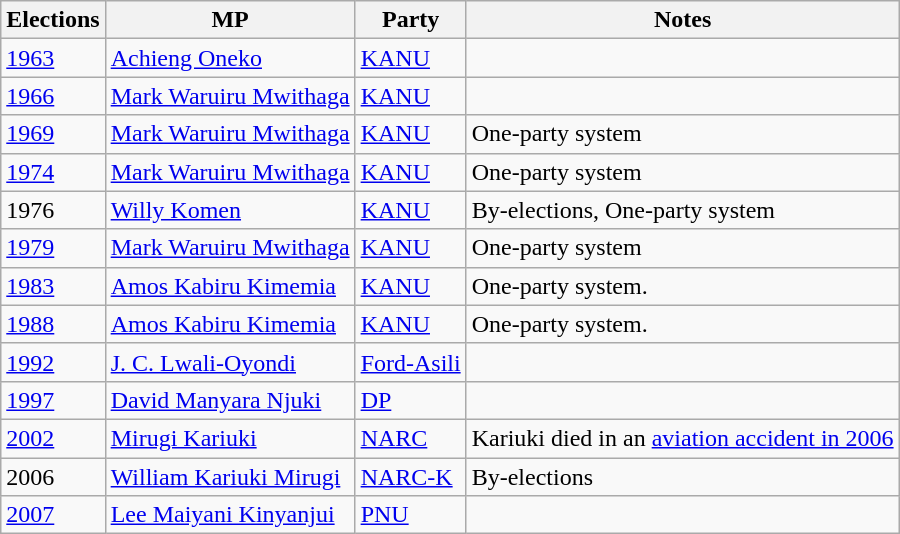<table class="wikitable">
<tr>
<th>Elections</th>
<th>MP </th>
<th>Party</th>
<th>Notes</th>
</tr>
<tr>
<td><a href='#'>1963</a></td>
<td><a href='#'>Achieng Oneko</a></td>
<td><a href='#'>KANU</a></td>
<td></td>
</tr>
<tr>
<td><a href='#'>1966</a></td>
<td><a href='#'>Mark Waruiru Mwithaga</a></td>
<td><a href='#'>KANU</a></td>
<td></td>
</tr>
<tr>
<td><a href='#'>1969</a></td>
<td><a href='#'>Mark Waruiru Mwithaga</a></td>
<td><a href='#'>KANU</a></td>
<td>One-party system</td>
</tr>
<tr>
<td><a href='#'>1974</a></td>
<td><a href='#'>Mark Waruiru Mwithaga</a></td>
<td><a href='#'>KANU</a></td>
<td>One-party system</td>
</tr>
<tr>
<td>1976</td>
<td><a href='#'>Willy Komen</a></td>
<td><a href='#'>KANU</a></td>
<td>By-elections, One-party system</td>
</tr>
<tr>
<td><a href='#'>1979</a></td>
<td><a href='#'>Mark Waruiru Mwithaga</a></td>
<td><a href='#'>KANU</a></td>
<td>One-party system</td>
</tr>
<tr>
<td><a href='#'>1983</a></td>
<td><a href='#'>Amos Kabiru Kimemia</a></td>
<td><a href='#'>KANU</a></td>
<td>One-party system.</td>
</tr>
<tr>
<td><a href='#'>1988</a></td>
<td><a href='#'>Amos Kabiru Kimemia</a></td>
<td><a href='#'>KANU</a></td>
<td>One-party system.</td>
</tr>
<tr>
<td><a href='#'>1992</a></td>
<td><a href='#'>J. C. Lwali-Oyondi</a></td>
<td><a href='#'>Ford-Asili</a></td>
<td></td>
</tr>
<tr>
<td><a href='#'>1997</a></td>
<td><a href='#'>David Manyara Njuki</a></td>
<td><a href='#'>DP</a></td>
<td></td>
</tr>
<tr>
<td><a href='#'>2002</a></td>
<td><a href='#'>Mirugi Kariuki</a></td>
<td><a href='#'>NARC</a></td>
<td>Kariuki died in an <a href='#'>aviation accident in 2006</a></td>
</tr>
<tr>
<td>2006</td>
<td><a href='#'>William Kariuki Mirugi</a></td>
<td><a href='#'>NARC-K</a></td>
<td>By-elections</td>
</tr>
<tr>
<td><a href='#'>2007</a></td>
<td><a href='#'>Lee Maiyani Kinyanjui</a></td>
<td><a href='#'>PNU</a></td>
<td></td>
</tr>
</table>
